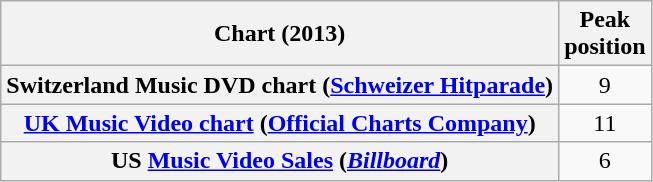<table class="wikitable plainrowheaders sortable">
<tr>
<th scope="col">Chart (2013)</th>
<th scope="col">Peak<br>position</th>
</tr>
<tr>
<th scope="row">Switzerland Music DVD chart (<a href='#'>Schweizer Hitparade</a>)</th>
<td align="center">9</td>
</tr>
<tr>
<th scope="row"><a href='#'>UK Music Video chart</a> (<a href='#'>Official Charts Company</a>)</th>
<td align="center">11</td>
</tr>
<tr>
<th scope="row">US <a href='#'>Music Video Sales</a> (<a href='#'><em>Billboard</em></a>)</th>
<td align="center">6</td>
</tr>
</table>
